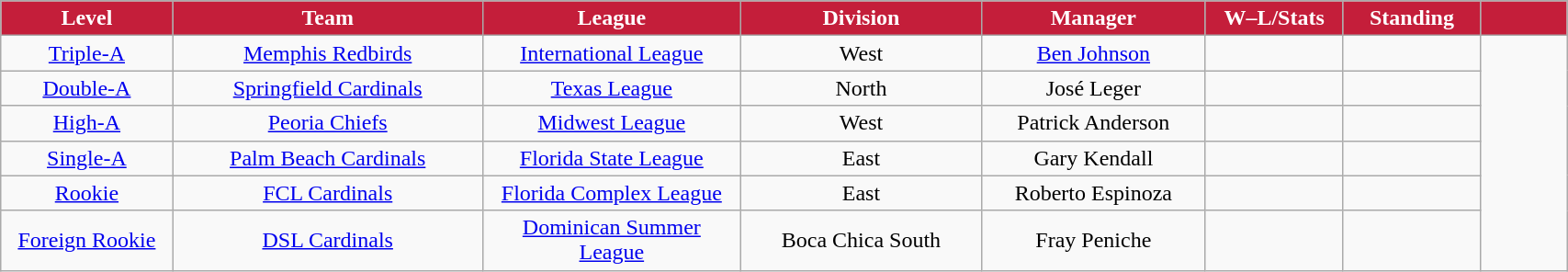<table class="wikitable" style="width:90%; text-align:center;">
<tr>
<th style="background:#C41E3A; color:white; width:10%;">Level</th>
<th style="background:#C41E3A; color:white; width:18%;">Team</th>
<th style="background:#C41E3A; color:white; width:15%;">League</th>
<th style="background:#C41E3A; color:white; width:14%;">Division</th>
<th style="background:#C41E3A; color:white; width:13%;">Manager</th>
<th style="background:#C41E3A; color:white; width:8%;">W–L/Stats</th>
<th style="background:#C41E3A; color:white; width:8%;">Standing</th>
<th style="background:#C41E3A; color:white; width:5%;"></th>
</tr>
<tr>
<td><a href='#'>Triple-A</a></td>
<td><a href='#'>Memphis Redbirds</a></td>
<td><a href='#'>International League</a></td>
<td>West</td>
<td><a href='#'>Ben Johnson</a></td>
<td></td>
<td></td>
<td rowspan=6></td>
</tr>
<tr>
<td><a href='#'>Double-A</a></td>
<td><a href='#'>Springfield Cardinals</a></td>
<td><a href='#'>Texas League</a></td>
<td>North</td>
<td>José Leger</td>
<td></td>
<td></td>
</tr>
<tr>
<td><a href='#'>High-A</a></td>
<td><a href='#'>Peoria Chiefs</a></td>
<td><a href='#'>Midwest League</a></td>
<td>West</td>
<td>Patrick Anderson</td>
<td></td>
<td></td>
</tr>
<tr>
<td><a href='#'>Single-A</a></td>
<td><a href='#'>Palm Beach Cardinals</a></td>
<td><a href='#'>Florida State League</a></td>
<td>East</td>
<td>Gary Kendall</td>
<td></td>
<td></td>
</tr>
<tr>
<td><a href='#'>Rookie</a></td>
<td><a href='#'>FCL Cardinals</a></td>
<td><a href='#'>Florida Complex League</a></td>
<td>East</td>
<td>Roberto Espinoza</td>
<td></td>
<td></td>
</tr>
<tr>
<td><a href='#'>Foreign Rookie</a></td>
<td><a href='#'>DSL Cardinals</a></td>
<td><a href='#'>Dominican Summer League</a></td>
<td>Boca Chica South</td>
<td>Fray Peniche</td>
<td></td>
<td></td>
</tr>
</table>
